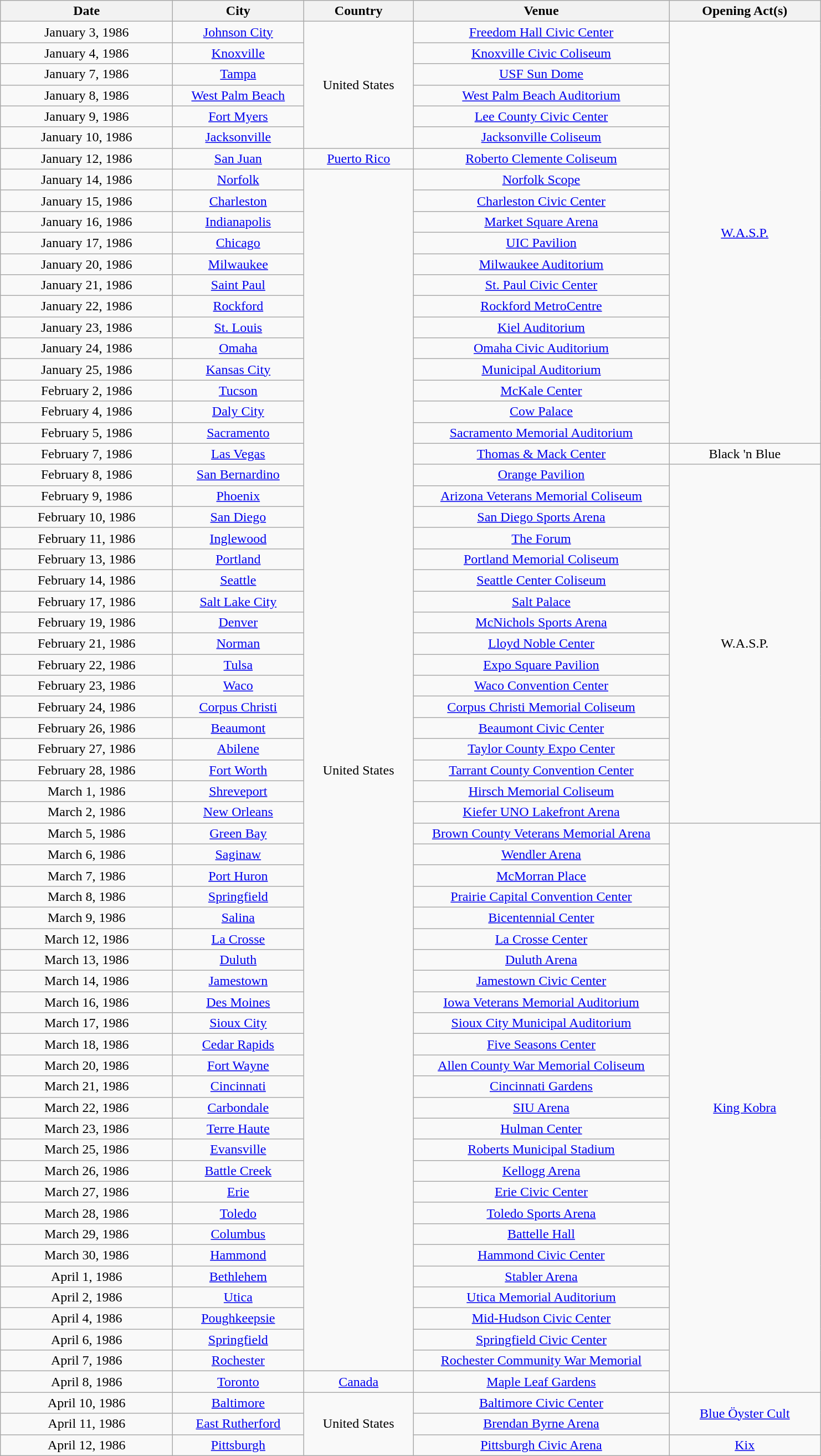<table class="wikitable" style="text-align:center;">
<tr>
<th width="200">Date</th>
<th width="150">City</th>
<th width="125">Country</th>
<th width="300">Venue</th>
<th width="175">Opening Act(s)</th>
</tr>
<tr>
<td>January 3, 1986</td>
<td><a href='#'>Johnson City</a></td>
<td rowspan="6">United States</td>
<td><a href='#'>Freedom Hall Civic Center</a></td>
<td rowspan="20"><a href='#'>W.A.S.P.</a></td>
</tr>
<tr>
<td>January 4, 1986</td>
<td><a href='#'>Knoxville</a></td>
<td><a href='#'>Knoxville Civic Coliseum</a></td>
</tr>
<tr>
<td>January 7, 1986</td>
<td><a href='#'>Tampa</a></td>
<td><a href='#'>USF Sun Dome</a></td>
</tr>
<tr>
<td>January 8, 1986</td>
<td><a href='#'>West Palm Beach</a></td>
<td><a href='#'>West Palm Beach Auditorium</a></td>
</tr>
<tr>
<td>January 9, 1986</td>
<td><a href='#'>Fort Myers</a></td>
<td><a href='#'>Lee County Civic Center</a></td>
</tr>
<tr>
<td>January 10, 1986</td>
<td><a href='#'>Jacksonville</a></td>
<td><a href='#'>Jacksonville Coliseum</a></td>
</tr>
<tr>
<td>January 12, 1986</td>
<td><a href='#'>San Juan</a></td>
<td><a href='#'>Puerto Rico</a></td>
<td><a href='#'>Roberto Clemente Coliseum</a></td>
</tr>
<tr>
<td>January 14, 1986</td>
<td><a href='#'>Norfolk</a></td>
<td rowspan="57">United States</td>
<td><a href='#'>Norfolk Scope</a></td>
</tr>
<tr>
<td>January 15, 1986</td>
<td><a href='#'>Charleston</a></td>
<td><a href='#'>Charleston Civic Center</a></td>
</tr>
<tr>
<td>January 16, 1986</td>
<td><a href='#'>Indianapolis</a></td>
<td><a href='#'>Market Square Arena</a></td>
</tr>
<tr>
<td>January 17, 1986</td>
<td><a href='#'>Chicago</a></td>
<td><a href='#'>UIC Pavilion</a></td>
</tr>
<tr>
<td>January 20, 1986</td>
<td><a href='#'>Milwaukee</a></td>
<td><a href='#'>Milwaukee Auditorium</a></td>
</tr>
<tr>
<td>January 21, 1986</td>
<td><a href='#'>Saint Paul</a></td>
<td><a href='#'>St. Paul Civic Center</a></td>
</tr>
<tr>
<td>January 22, 1986</td>
<td><a href='#'>Rockford</a></td>
<td><a href='#'>Rockford MetroCentre</a></td>
</tr>
<tr>
<td>January 23, 1986</td>
<td><a href='#'>St. Louis</a></td>
<td><a href='#'>Kiel Auditorium</a></td>
</tr>
<tr>
<td>January 24, 1986</td>
<td><a href='#'>Omaha</a></td>
<td><a href='#'>Omaha Civic Auditorium</a></td>
</tr>
<tr>
<td>January 25, 1986</td>
<td><a href='#'>Kansas City</a></td>
<td><a href='#'>Municipal Auditorium</a></td>
</tr>
<tr>
<td>February 2, 1986</td>
<td><a href='#'>Tucson</a></td>
<td><a href='#'>McKale Center</a></td>
</tr>
<tr>
<td>February 4, 1986</td>
<td><a href='#'>Daly City</a></td>
<td><a href='#'>Cow Palace</a></td>
</tr>
<tr>
<td>February 5, 1986</td>
<td><a href='#'>Sacramento</a></td>
<td><a href='#'>Sacramento Memorial Auditorium</a></td>
</tr>
<tr>
<td>February 7, 1986</td>
<td><a href='#'>Las Vegas</a></td>
<td><a href='#'>Thomas & Mack Center</a></td>
<td>Black 'n Blue</td>
</tr>
<tr>
<td>February 8, 1986</td>
<td><a href='#'>San Bernardino</a></td>
<td><a href='#'>Orange Pavilion</a></td>
<td rowspan="17">W.A.S.P.</td>
</tr>
<tr>
<td>February 9, 1986</td>
<td><a href='#'>Phoenix</a></td>
<td><a href='#'>Arizona Veterans Memorial Coliseum</a></td>
</tr>
<tr>
<td>February 10, 1986</td>
<td><a href='#'>San Diego</a></td>
<td><a href='#'>San Diego Sports Arena</a></td>
</tr>
<tr>
<td>February 11, 1986</td>
<td><a href='#'>Inglewood</a></td>
<td><a href='#'>The Forum</a></td>
</tr>
<tr>
<td>February 13, 1986</td>
<td><a href='#'>Portland</a></td>
<td><a href='#'>Portland Memorial Coliseum</a></td>
</tr>
<tr>
<td>February 14, 1986</td>
<td><a href='#'>Seattle</a></td>
<td><a href='#'>Seattle Center Coliseum</a></td>
</tr>
<tr>
<td>February 17, 1986</td>
<td><a href='#'>Salt Lake City</a></td>
<td><a href='#'>Salt Palace</a></td>
</tr>
<tr>
<td>February 19, 1986</td>
<td><a href='#'>Denver</a></td>
<td><a href='#'>McNichols Sports Arena</a></td>
</tr>
<tr>
<td>February 21, 1986</td>
<td><a href='#'>Norman</a></td>
<td><a href='#'>Lloyd Noble Center</a></td>
</tr>
<tr>
<td>February 22, 1986</td>
<td><a href='#'>Tulsa</a></td>
<td><a href='#'>Expo Square Pavilion</a></td>
</tr>
<tr>
<td>February 23, 1986</td>
<td><a href='#'>Waco</a></td>
<td><a href='#'>Waco Convention Center</a></td>
</tr>
<tr>
<td>February 24, 1986</td>
<td><a href='#'>Corpus Christi</a></td>
<td><a href='#'>Corpus Christi Memorial Coliseum</a></td>
</tr>
<tr>
<td>February 26, 1986</td>
<td><a href='#'>Beaumont</a></td>
<td><a href='#'>Beaumont Civic Center</a></td>
</tr>
<tr>
<td>February 27, 1986</td>
<td><a href='#'>Abilene</a></td>
<td><a href='#'>Taylor County Expo Center</a></td>
</tr>
<tr>
<td>February 28, 1986</td>
<td><a href='#'>Fort Worth</a></td>
<td><a href='#'>Tarrant County Convention Center</a></td>
</tr>
<tr>
<td>March 1, 1986</td>
<td><a href='#'>Shreveport</a></td>
<td><a href='#'>Hirsch Memorial Coliseum</a></td>
</tr>
<tr>
<td>March 2, 1986</td>
<td><a href='#'>New Orleans</a></td>
<td><a href='#'>Kiefer UNO Lakefront Arena</a></td>
</tr>
<tr>
<td>March 5, 1986</td>
<td><a href='#'>Green Bay</a></td>
<td><a href='#'>Brown County Veterans Memorial Arena</a></td>
<td rowspan="27"><a href='#'>King Kobra</a></td>
</tr>
<tr>
<td>March 6, 1986</td>
<td><a href='#'>Saginaw</a></td>
<td><a href='#'>Wendler Arena</a></td>
</tr>
<tr>
<td>March 7, 1986</td>
<td><a href='#'>Port Huron</a></td>
<td><a href='#'>McMorran Place</a></td>
</tr>
<tr>
<td>March 8, 1986</td>
<td><a href='#'>Springfield</a></td>
<td><a href='#'>Prairie Capital Convention Center</a></td>
</tr>
<tr>
<td>March 9, 1986</td>
<td><a href='#'>Salina</a></td>
<td><a href='#'>Bicentennial Center</a></td>
</tr>
<tr>
<td>March 12, 1986</td>
<td><a href='#'>La Crosse</a></td>
<td><a href='#'>La Crosse Center</a></td>
</tr>
<tr>
<td>March 13, 1986</td>
<td><a href='#'>Duluth</a></td>
<td><a href='#'>Duluth Arena</a></td>
</tr>
<tr>
<td>March 14, 1986</td>
<td><a href='#'>Jamestown</a></td>
<td><a href='#'>Jamestown Civic Center</a></td>
</tr>
<tr>
<td>March 16, 1986</td>
<td><a href='#'>Des Moines</a></td>
<td><a href='#'>Iowa Veterans Memorial Auditorium</a></td>
</tr>
<tr>
<td>March 17, 1986</td>
<td><a href='#'>Sioux City</a></td>
<td><a href='#'>Sioux City Municipal Auditorium</a></td>
</tr>
<tr>
<td>March 18, 1986</td>
<td><a href='#'>Cedar Rapids</a></td>
<td><a href='#'>Five Seasons Center</a></td>
</tr>
<tr>
<td>March 20, 1986</td>
<td><a href='#'>Fort Wayne</a></td>
<td><a href='#'>Allen County War Memorial Coliseum</a></td>
</tr>
<tr>
<td>March 21, 1986</td>
<td><a href='#'>Cincinnati</a></td>
<td><a href='#'>Cincinnati Gardens</a></td>
</tr>
<tr>
<td>March 22, 1986</td>
<td><a href='#'>Carbondale</a></td>
<td><a href='#'>SIU Arena</a></td>
</tr>
<tr>
<td>March 23, 1986</td>
<td><a href='#'>Terre Haute</a></td>
<td><a href='#'>Hulman Center</a></td>
</tr>
<tr>
<td>March 25, 1986</td>
<td><a href='#'>Evansville</a></td>
<td><a href='#'>Roberts Municipal Stadium</a></td>
</tr>
<tr>
<td>March 26, 1986</td>
<td><a href='#'>Battle Creek</a></td>
<td><a href='#'>Kellogg Arena</a></td>
</tr>
<tr>
<td>March 27, 1986</td>
<td><a href='#'>Erie</a></td>
<td><a href='#'>Erie Civic Center</a></td>
</tr>
<tr>
<td>March 28, 1986</td>
<td><a href='#'>Toledo</a></td>
<td><a href='#'>Toledo Sports Arena</a></td>
</tr>
<tr>
<td>March 29, 1986</td>
<td><a href='#'>Columbus</a></td>
<td><a href='#'>Battelle Hall</a></td>
</tr>
<tr>
<td>March 30, 1986</td>
<td><a href='#'>Hammond</a></td>
<td><a href='#'>Hammond Civic Center</a></td>
</tr>
<tr>
<td>April 1, 1986</td>
<td><a href='#'>Bethlehem</a></td>
<td><a href='#'>Stabler Arena</a></td>
</tr>
<tr>
<td>April 2, 1986</td>
<td><a href='#'>Utica</a></td>
<td><a href='#'>Utica Memorial Auditorium</a></td>
</tr>
<tr>
<td>April 4, 1986</td>
<td><a href='#'>Poughkeepsie</a></td>
<td><a href='#'>Mid-Hudson Civic Center</a></td>
</tr>
<tr>
<td>April 6, 1986</td>
<td><a href='#'>Springfield</a></td>
<td><a href='#'>Springfield Civic Center</a></td>
</tr>
<tr>
<td>April 7, 1986</td>
<td><a href='#'>Rochester</a></td>
<td><a href='#'>Rochester Community War Memorial</a></td>
</tr>
<tr>
<td>April 8, 1986</td>
<td><a href='#'>Toronto</a></td>
<td><a href='#'>Canada</a></td>
<td><a href='#'>Maple Leaf Gardens</a></td>
</tr>
<tr>
<td>April 10, 1986</td>
<td><a href='#'>Baltimore</a></td>
<td rowspan="3">United States</td>
<td><a href='#'>Baltimore Civic Center</a></td>
<td rowspan="2"><a href='#'>Blue Öyster Cult</a></td>
</tr>
<tr>
<td>April 11, 1986</td>
<td><a href='#'>East Rutherford</a></td>
<td><a href='#'>Brendan Byrne Arena</a></td>
</tr>
<tr>
<td>April 12, 1986</td>
<td><a href='#'>Pittsburgh</a></td>
<td><a href='#'>Pittsburgh Civic Arena</a></td>
<td><a href='#'>Kix</a></td>
</tr>
</table>
